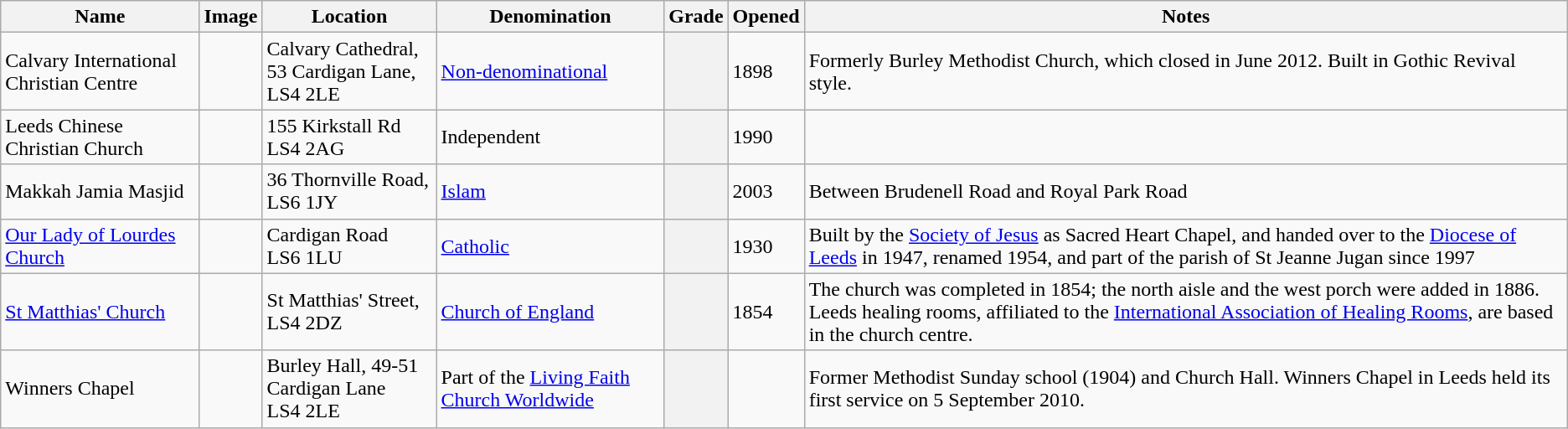<table class="wikitable sortable">
<tr>
<th>Name</th>
<th class="unsortable">Image</th>
<th>Location</th>
<th>Denomination</th>
<th>Grade</th>
<th>Opened</th>
<th class="unsortable">Notes</th>
</tr>
<tr>
<td>Calvary International Christian Centre </td>
<td></td>
<td>Calvary Cathedral,<br>53 Cardigan Lane, LS4 2LE</td>
<td><a href='#'>Non-denominational</a></td>
<th></th>
<td>1898</td>
<td>Formerly Burley Methodist Church, which closed in June 2012. Built in Gothic Revival style.</td>
</tr>
<tr>
<td>Leeds Chinese Christian Church</td>
<td></td>
<td>155 Kirkstall Rd<br>LS4 2AG</td>
<td>Independent</td>
<th></th>
<td>1990</td>
<td></td>
</tr>
<tr>
<td>Makkah Jamia Masjid</td>
<td></td>
<td>36 Thornville Road, LS6 1JY</td>
<td><a href='#'>Islam</a></td>
<th></th>
<td>2003</td>
<td>Between Brudenell Road and Royal Park Road</td>
</tr>
<tr>
<td><a href='#'>Our Lady of Lourdes Church</a></td>
<td></td>
<td>Cardigan Road<br>LS6 1LU</td>
<td><a href='#'>Catholic</a></td>
<th></th>
<td>1930</td>
<td>Built by the <a href='#'>Society of Jesus</a> as Sacred Heart Chapel, and handed over to the <a href='#'>Diocese of Leeds</a> in 1947, renamed 1954, and part of the parish of St Jeanne Jugan since 1997</td>
</tr>
<tr>
<td><a href='#'>St Matthias' Church</a></td>
<td></td>
<td>St Matthias' Street, LS4 2DZ <br></td>
<td><a href='#'>Church of England</a></td>
<th></th>
<td>1854</td>
<td>The church was completed in 1854; the north aisle and the west porch were added in 1886. Leeds healing rooms, affiliated to the <a href='#'>International Association of Healing Rooms</a>, are based in the church centre.</td>
</tr>
<tr>
<td>Winners Chapel </td>
<td></td>
<td>Burley Hall, 49-51 Cardigan Lane<br>LS4 2LE</td>
<td>Part of the <a href='#'>Living Faith Church Worldwide</a></td>
<th></th>
<td></td>
<td>Former Methodist Sunday school (1904) and Church Hall. Winners Chapel in Leeds held its first service on 5 September 2010.</td>
</tr>
</table>
